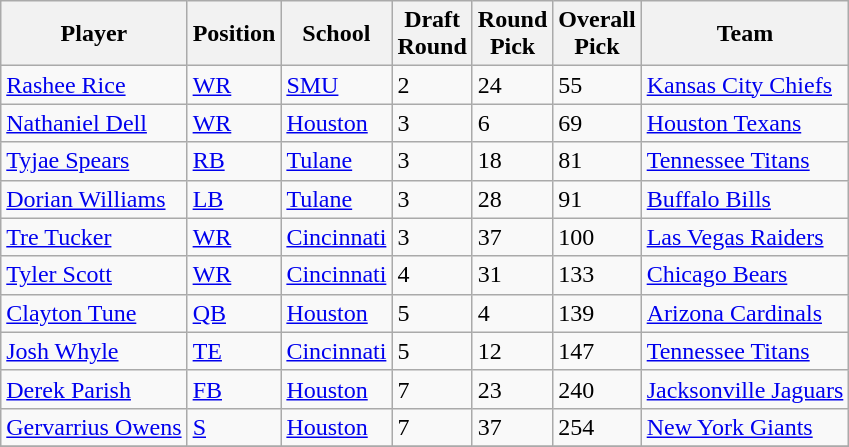<table class="wikitable sortable" border="1">
<tr>
<th>Player</th>
<th>Position</th>
<th>School</th>
<th>Draft<br>Round</th>
<th>Round<br>Pick</th>
<th>Overall<br>Pick</th>
<th>Team</th>
</tr>
<tr>
<td><a href='#'>Rashee Rice</a></td>
<td><a href='#'>WR</a></td>
<td><a href='#'>SMU</a></td>
<td>2</td>
<td>24</td>
<td>55</td>
<td><a href='#'>Kansas City Chiefs</a></td>
</tr>
<tr>
<td><a href='#'>Nathaniel Dell</a></td>
<td><a href='#'>WR</a></td>
<td><a href='#'>Houston</a></td>
<td>3</td>
<td>6</td>
<td>69</td>
<td><a href='#'>Houston Texans</a></td>
</tr>
<tr>
<td><a href='#'>Tyjae Spears</a></td>
<td><a href='#'>RB</a></td>
<td><a href='#'>Tulane</a></td>
<td>3</td>
<td>18</td>
<td>81</td>
<td><a href='#'>Tennessee Titans</a></td>
</tr>
<tr>
<td><a href='#'>Dorian Williams</a></td>
<td><a href='#'>LB</a></td>
<td><a href='#'>Tulane</a></td>
<td>3</td>
<td>28</td>
<td>91</td>
<td><a href='#'>Buffalo Bills</a></td>
</tr>
<tr>
<td><a href='#'>Tre Tucker</a></td>
<td><a href='#'>WR</a></td>
<td><a href='#'>Cincinnati</a></td>
<td>3</td>
<td>37</td>
<td>100</td>
<td><a href='#'>Las Vegas Raiders</a></td>
</tr>
<tr>
<td><a href='#'>Tyler Scott</a></td>
<td><a href='#'>WR</a></td>
<td><a href='#'>Cincinnati</a></td>
<td>4</td>
<td>31</td>
<td>133</td>
<td><a href='#'>Chicago Bears</a></td>
</tr>
<tr>
<td><a href='#'>Clayton Tune</a></td>
<td><a href='#'>QB</a></td>
<td><a href='#'>Houston</a></td>
<td>5</td>
<td>4</td>
<td>139</td>
<td><a href='#'>Arizona Cardinals</a></td>
</tr>
<tr>
<td><a href='#'>Josh Whyle</a></td>
<td><a href='#'>TE</a></td>
<td><a href='#'>Cincinnati</a></td>
<td>5</td>
<td>12</td>
<td>147</td>
<td><a href='#'>Tennessee Titans</a></td>
</tr>
<tr>
<td><a href='#'>Derek Parish</a></td>
<td><a href='#'>FB</a></td>
<td><a href='#'>Houston</a></td>
<td>7</td>
<td>23</td>
<td>240</td>
<td><a href='#'>Jacksonville Jaguars</a></td>
</tr>
<tr>
<td><a href='#'>Gervarrius Owens</a></td>
<td><a href='#'>S</a></td>
<td><a href='#'>Houston</a></td>
<td>7</td>
<td>37</td>
<td>254</td>
<td><a href='#'>New York Giants</a></td>
</tr>
<tr>
</tr>
</table>
